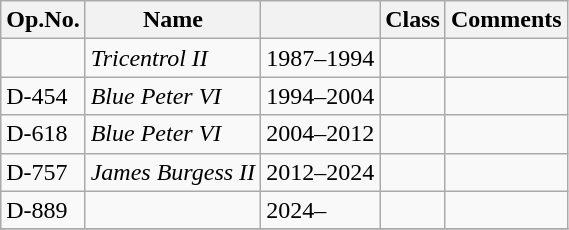<table class="wikitable">
<tr>
<th>Op.No.</th>
<th>Name</th>
<th></th>
<th>Class</th>
<th>Comments</th>
</tr>
<tr>
<td></td>
<td><em>Tricentrol II</em></td>
<td>1987–1994</td>
<td></td>
<td></td>
</tr>
<tr>
<td>D-454</td>
<td><em>Blue Peter VI</em></td>
<td>1994–2004</td>
<td></td>
<td></td>
</tr>
<tr>
<td>D-618</td>
<td><em>Blue Peter VI</em></td>
<td>2004–2012</td>
<td></td>
<td></td>
</tr>
<tr>
<td>D-757</td>
<td><em>James Burgess II</em></td>
<td>2012–2024</td>
<td></td>
<td></td>
</tr>
<tr>
<td>D-889</td>
<td></td>
<td>2024–</td>
<td></td>
<td></td>
</tr>
<tr>
</tr>
</table>
